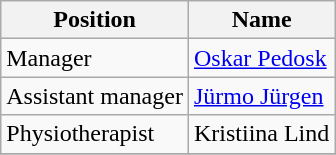<table class="wikitable" style="text-align:left;">
<tr>
<th>Position</th>
<th>Name</th>
</tr>
<tr>
<td>Manager</td>
<td> <a href='#'>Oskar Pedosk</a></td>
</tr>
<tr>
<td rowspan="1">Assistant manager</td>
<td> <a href='#'>Jürmo Jürgen</a></td>
</tr>
<tr>
<td>Physiotherapist</td>
<td> Kristiina Lind</td>
</tr>
<tr>
</tr>
</table>
